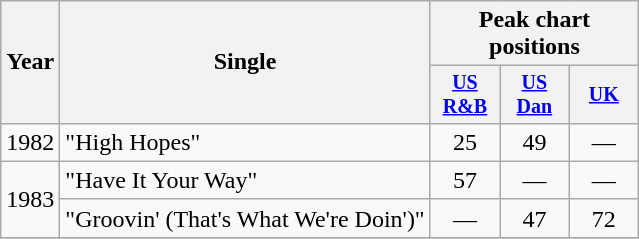<table class="wikitable" style="text-align:center;">
<tr>
<th rowspan="2">Year</th>
<th rowspan="2">Single</th>
<th colspan="3">Peak chart positions</th>
</tr>
<tr style="font-size:smaller;">
<th width="40"><a href='#'>US<br>R&B</a><br></th>
<th width="40"><a href='#'>US<br>Dan</a><br></th>
<th width="40"><a href='#'>UK</a><br></th>
</tr>
<tr>
<td rowspan="1">1982</td>
<td align="left">"High Hopes"</td>
<td>25</td>
<td>49</td>
<td>—</td>
</tr>
<tr>
<td rowspan="2">1983</td>
<td align="left">"Have It Your Way"</td>
<td>57</td>
<td>—</td>
<td>—</td>
</tr>
<tr>
<td align="left">"Groovin' (That's What We're Doin')"</td>
<td>—</td>
<td>47</td>
<td>72</td>
</tr>
<tr>
</tr>
</table>
